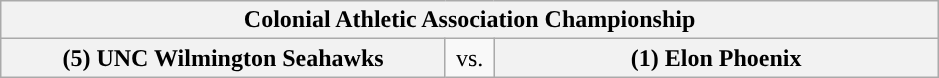<table class="wikitable">
<tr>
<th style="width: 604px;" colspan=3>Colonial Athletic Association Championship</th>
</tr>
<tr>
<th style="width: 289px; ">(5) UNC Wilmington Seahawks</th>
<td style="width: 25px; text-align:center">vs.</td>
<th style="width: 289px; ">(1) Elon Phoenix</th>
</tr>
</table>
